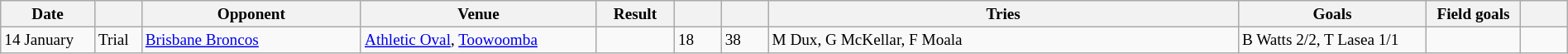<table class="wikitable"  style="font-size:80%; width:100%;">
<tr>
<th width="6%">Date</th>
<th width="3%"></th>
<th width="14%">Opponent</th>
<th width="15%">Venue</th>
<th width="5%">Result</th>
<th width="3%"></th>
<th width="3%"></th>
<th width="30%">Tries</th>
<th width="12%">Goals</th>
<th width="6%">Field goals</th>
<th width="3%"></th>
</tr>
<tr>
<td>14 January</td>
<td>Trial</td>
<td> <a href='#'>Brisbane Broncos</a></td>
<td><a href='#'>Athletic Oval</a>, <a href='#'>Toowoomba</a></td>
<td></td>
<td>18</td>
<td>38</td>
<td>M Dux, G McKellar, F Moala</td>
<td>B Watts 2/2, T Lasea 1/1</td>
<td></td>
<td></td>
</tr>
</table>
